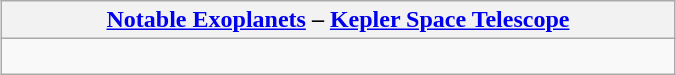<table class="wikitable" style="margin:0.5em auto; width:450px;">
<tr>
<th><a href='#'>Notable Exoplanets</a> – <a href='#'>Kepler Space Telescope</a></th>
</tr>
<tr>
<td style="font-size:88%"><br></td>
</tr>
</table>
